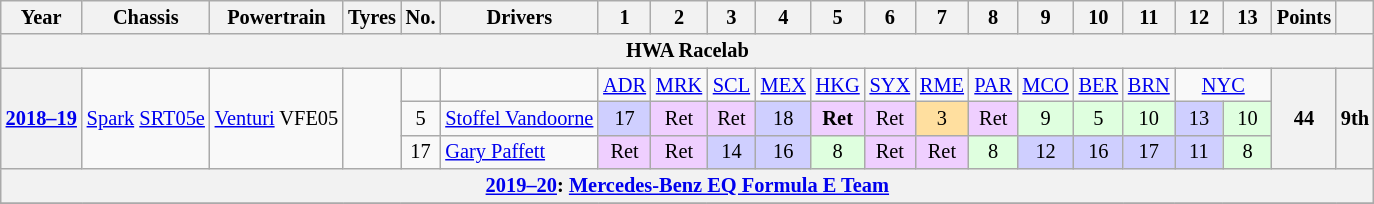<table class="wikitable" style="font-size: 85%; text-align:center;">
<tr valign="top">
<th valign="middle">Year</th>
<th valign="middle">Chassis</th>
<th valign="middle">Powertrain</th>
<th valign="middle">Tyres</th>
<th valign="middle">No.</th>
<th valign="middle">Drivers</th>
<th style="width:26px;">1</th>
<th style="width:26px;">2</th>
<th style="width:26px;">3</th>
<th style="width:26px;">4</th>
<th style="width:26px;">5</th>
<th style="width:26px;">6</th>
<th style="width:26px;">7</th>
<th style="width:26px;">8</th>
<th style="width:26px;">9</th>
<th style="width:26px;">10</th>
<th style="width:26px;">11</th>
<th style="width:26px;">12</th>
<th style="width:26px;">13</th>
<th valign="middle">Points</th>
<th></th>
</tr>
<tr>
<th colspan=21>HWA Racelab</th>
</tr>
<tr>
<th rowspan=3><a href='#'>2018–19</a></th>
<td rowspan=3><a href='#'>Spark</a> <a href='#'>SRT05e</a></td>
<td rowspan=3><a href='#'>Venturi</a> VFE05</td>
<td rowspan=3></td>
<td></td>
<td></td>
<td><a href='#'>ADR</a></td>
<td><a href='#'>MRK</a></td>
<td><a href='#'>SCL</a></td>
<td><a href='#'>MEX</a></td>
<td><a href='#'>HKG</a></td>
<td><a href='#'>SYX</a></td>
<td><a href='#'>RME</a></td>
<td><a href='#'>PAR</a></td>
<td><a href='#'>MCO</a></td>
<td><a href='#'>BER</a></td>
<td><a href='#'>BRN</a></td>
<td colspan=2><a href='#'>NYC</a></td>
<th rowspan=3>44</th>
<th rowspan=3>9th</th>
</tr>
<tr>
<td>5</td>
<td align="left"> <a href='#'>Stoffel Vandoorne</a></td>
<td style="background:#CFCFFF;">17</td>
<td style="background:#EFCFFF;">Ret</td>
<td style="background:#EFCFFF;">Ret</td>
<td style="background:#CFCFFF;">18</td>
<td style="background:#EFCFFF;"><strong>Ret</strong></td>
<td style="background:#EFCFFF;">Ret</td>
<td style="background:#FFDF9F;">3</td>
<td style="background:#EFCFFF;">Ret</td>
<td style="background:#DFFFDF;">9</td>
<td style="background:#DFFFDF;">5</td>
<td style="background:#DFFFDF;">10</td>
<td style="background:#CFCFFF;">13</td>
<td style="background:#DFFFDF;">10</td>
</tr>
<tr>
<td>17</td>
<td align="left"> <a href='#'>Gary Paffett</a></td>
<td style="background:#EFCFFF;">Ret</td>
<td style="background:#EFCFFF;">Ret</td>
<td style="background:#CFCFFF;">14</td>
<td style="background:#CFCFFF;">16</td>
<td style="background:#DFFFDF;">8</td>
<td style="background:#EFCFFF;">Ret</td>
<td style="background:#EFCFFF;">Ret</td>
<td style="background:#DFFFDF;">8</td>
<td style="background:#CFCFFF;">12</td>
<td style="background:#CFCFFF;">16</td>
<td style="background:#CFCFFF;">17</td>
<td style="background:#CFCFFF;">11</td>
<td style="background:#DFFFDF;">8</td>
</tr>
<tr>
<th colspan=21><a href='#'>2019–20</a>: <a href='#'>Mercedes-Benz EQ Formula E Team</a></th>
</tr>
<tr>
</tr>
</table>
